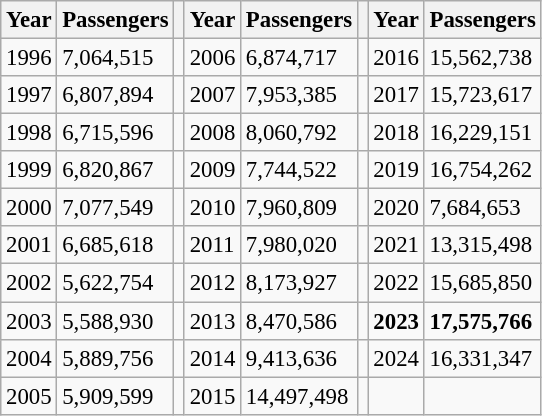<table class="wikitable" style="font-size: 95%">
<tr>
<th>Year</th>
<th>Passengers</th>
<th></th>
<th>Year</th>
<th>Passengers</th>
<th></th>
<th>Year</th>
<th>Passengers</th>
</tr>
<tr>
<td>1996</td>
<td>7,064,515</td>
<td></td>
<td>2006</td>
<td>6,874,717</td>
<td></td>
<td>2016</td>
<td>15,562,738</td>
</tr>
<tr>
<td>1997</td>
<td>6,807,894</td>
<td></td>
<td>2007</td>
<td>7,953,385</td>
<td></td>
<td>2017</td>
<td>15,723,617</td>
</tr>
<tr>
<td>1998</td>
<td>6,715,596</td>
<td></td>
<td>2008</td>
<td>8,060,792</td>
<td></td>
<td>2018</td>
<td>16,229,151</td>
</tr>
<tr>
<td>1999</td>
<td>6,820,867</td>
<td></td>
<td>2009</td>
<td>7,744,522</td>
<td></td>
<td>2019</td>
<td>16,754,262</td>
</tr>
<tr>
<td>2000</td>
<td>7,077,549</td>
<td></td>
<td>2010</td>
<td>7,960,809</td>
<td></td>
<td>2020</td>
<td>7,684,653</td>
</tr>
<tr>
<td>2001</td>
<td>6,685,618</td>
<td></td>
<td>2011</td>
<td>7,980,020</td>
<td></td>
<td>2021</td>
<td>13,315,498</td>
</tr>
<tr>
<td>2002</td>
<td>5,622,754</td>
<td></td>
<td>2012</td>
<td>8,173,927</td>
<td></td>
<td>2022</td>
<td>15,685,850</td>
</tr>
<tr>
<td>2003</td>
<td>5,588,930</td>
<td></td>
<td>2013</td>
<td>8,470,586</td>
<td></td>
<td><strong>2023</strong></td>
<td><strong>17,575,766</strong></td>
</tr>
<tr>
<td>2004</td>
<td>5,889,756</td>
<td></td>
<td>2014</td>
<td>9,413,636</td>
<td></td>
<td>2024</td>
<td>16,331,347</td>
</tr>
<tr>
<td>2005</td>
<td>5,909,599</td>
<td></td>
<td>2015</td>
<td>14,497,498</td>
<td></td>
<td></td>
<td></td>
</tr>
</table>
